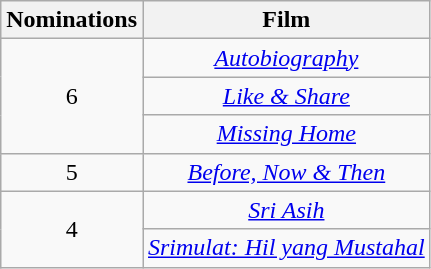<table class="wikitable plainrowheaders" style="text-align:center;">
<tr>
<th scope="col" style="width:55px;">Nominations</th>
<th scope="col" style="text-align:center;">Film</th>
</tr>
<tr>
<td rowspan="3">6</td>
<td><em><a href='#'>Autobiography</a></em></td>
</tr>
<tr>
<td><em><a href='#'>Like & Share</a></em></td>
</tr>
<tr>
<td><em><a href='#'>Missing Home</a></em></td>
</tr>
<tr>
<td>5</td>
<td><em><a href='#'>Before, Now & Then</a></em></td>
</tr>
<tr>
<td rowspan="2">4</td>
<td><em><a href='#'>Sri Asih</a></em></td>
</tr>
<tr>
<td><em><a href='#'>Srimulat: Hil yang Mustahal</a></em></td>
</tr>
</table>
